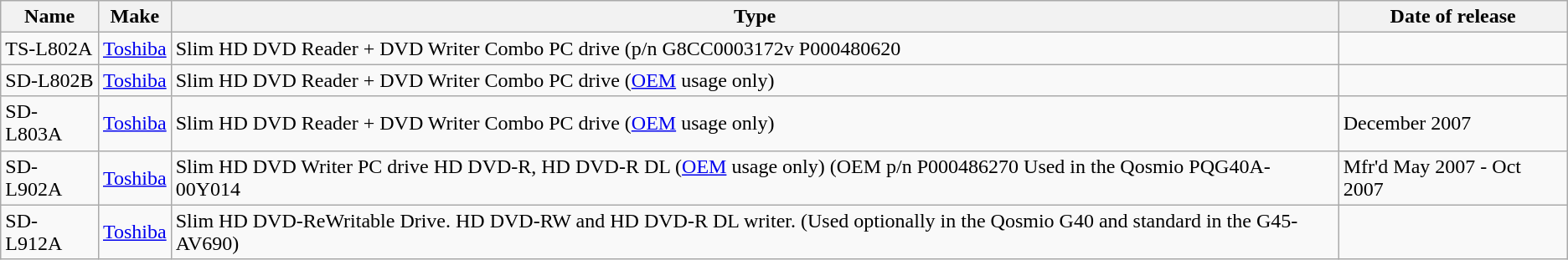<table class="wikitable sortable">
<tr>
<th>Name</th>
<th>Make</th>
<th>Type</th>
<th>Date of release</th>
</tr>
<tr>
<td>TS-L802A</td>
<td><a href='#'>Toshiba</a></td>
<td>Slim HD DVD Reader + DVD Writer Combo PC drive (p/n G8CC0003172v P000480620</td>
<td></td>
</tr>
<tr>
<td>SD-L802B</td>
<td><a href='#'>Toshiba</a></td>
<td>Slim HD DVD Reader + DVD Writer Combo PC drive (<a href='#'>OEM</a> usage only)</td>
<td></td>
</tr>
<tr>
<td>SD-L803A</td>
<td><a href='#'>Toshiba</a></td>
<td>Slim HD DVD Reader + DVD Writer Combo PC drive (<a href='#'>OEM</a> usage only)</td>
<td>December 2007</td>
</tr>
<tr>
<td>SD-L902A</td>
<td><a href='#'>Toshiba</a></td>
<td>Slim HD DVD Writer PC drive HD DVD-R, HD DVD-R DL (<a href='#'>OEM</a> usage only) (OEM p/n P000486270 Used in the Qosmio PQG40A-00Y014</td>
<td>Mfr'd May 2007 - Oct 2007</td>
</tr>
<tr>
<td>SD-L912A</td>
<td><a href='#'>Toshiba</a></td>
<td>Slim HD DVD-ReWritable Drive. HD DVD-RW and HD DVD-R DL writer. (Used optionally in the Qosmio G40 and standard in the G45-AV690)</td>
<td></td>
</tr>
</table>
